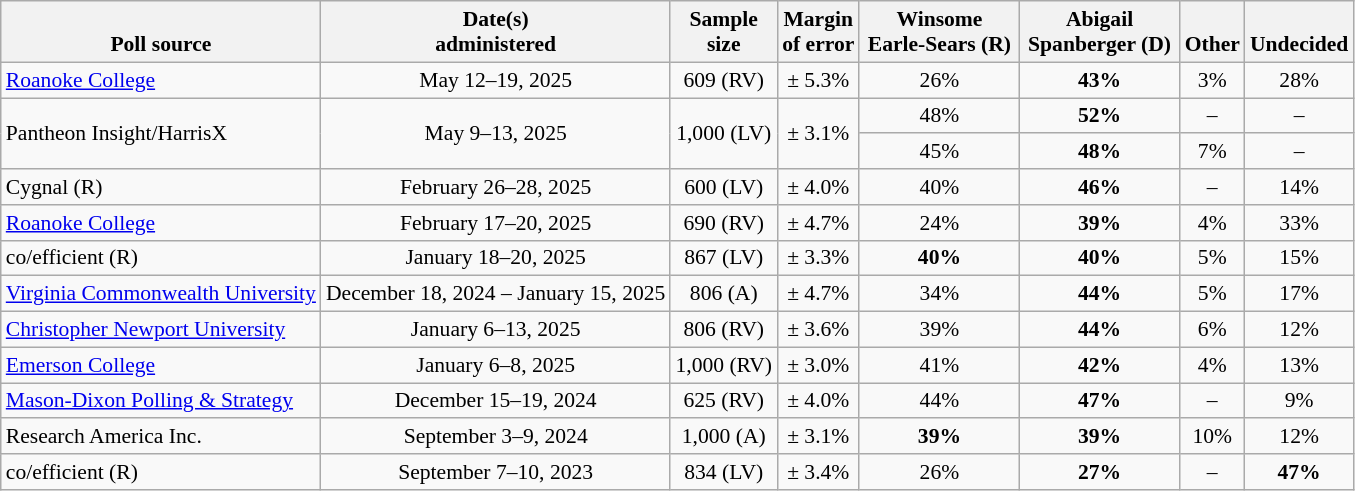<table class="wikitable" style="font-size:90%;text-align:center;">
<tr valign=bottom>
<th>Poll source</th>
<th>Date(s)<br>administered</th>
<th>Sample<br>size</th>
<th>Margin<br>of error</th>
<th style="width:100px;">Winsome<br>Earle-Sears (R)</th>
<th style="width:100px;">Abigail<br>Spanberger (D)</th>
<th>Other</th>
<th>Undecided</th>
</tr>
<tr>
<td style="text-align:left;"><a href='#'>Roanoke College</a></td>
<td>May 12–19, 2025</td>
<td>609 (RV)</td>
<td>± 5.3%</td>
<td>26%</td>
<td><strong>43%</strong></td>
<td>3%</td>
<td>28%</td>
</tr>
<tr>
<td style="text-align:left;" rowspan="2">Pantheon Insight/HarrisX</td>
<td rowspan="2">May 9–13, 2025</td>
<td rowspan="2">1,000 (LV)</td>
<td rowspan="2">± 3.1%</td>
<td>48%</td>
<td><strong>52%</strong></td>
<td>–</td>
<td>–</td>
</tr>
<tr>
<td>45%</td>
<td><strong>48%</strong></td>
<td>7%</td>
<td>–</td>
</tr>
<tr>
<td style="text-align:left;">Cygnal (R)</td>
<td>February 26–28, 2025</td>
<td>600 (LV)</td>
<td>± 4.0%</td>
<td>40%</td>
<td><strong>46%</strong></td>
<td>–</td>
<td>14%</td>
</tr>
<tr>
<td style="text-align:left;"><a href='#'>Roanoke College</a></td>
<td>February 17–20, 2025</td>
<td>690 (RV)</td>
<td>± 4.7%</td>
<td>24%</td>
<td><strong>39%</strong></td>
<td>4%</td>
<td>33%</td>
</tr>
<tr>
<td style="text-align:left;">co/efficient (R)</td>
<td>January 18–20, 2025</td>
<td>867 (LV)</td>
<td>± 3.3%</td>
<td><strong>40%</strong></td>
<td><strong>40%</strong></td>
<td>5%</td>
<td>15%</td>
</tr>
<tr>
<td style="text-align:left;"><a href='#'>Virginia Commonwealth University</a></td>
<td>December 18, 2024 – January 15, 2025</td>
<td>806 (A)</td>
<td>± 4.7%</td>
<td>34%</td>
<td><strong>44%</strong></td>
<td>5%</td>
<td>17%</td>
</tr>
<tr>
<td style="text-align:left;"><a href='#'>Christopher Newport University</a></td>
<td>January 6–13, 2025</td>
<td>806 (RV)</td>
<td>± 3.6%</td>
<td>39%</td>
<td><strong>44%</strong></td>
<td>6%</td>
<td>12%</td>
</tr>
<tr>
<td style="text-align:left;"><a href='#'>Emerson College</a></td>
<td>January 6–8, 2025</td>
<td>1,000 (RV)</td>
<td>± 3.0%</td>
<td>41%</td>
<td><strong>42%</strong></td>
<td>4%</td>
<td>13%</td>
</tr>
<tr>
<td style="text-align:left;"><a href='#'>Mason-Dixon Polling & Strategy</a></td>
<td>December 15–19, 2024</td>
<td>625 (RV)</td>
<td>± 4.0%</td>
<td>44%</td>
<td><strong>47%</strong></td>
<td>–</td>
<td>9%</td>
</tr>
<tr>
<td style="text-align:left;">Research America Inc.</td>
<td>September 3–9, 2024</td>
<td>1,000 (A)</td>
<td>± 3.1%</td>
<td><strong>39%</strong></td>
<td><strong>39%</strong></td>
<td>10%</td>
<td>12%</td>
</tr>
<tr>
<td style="text-align:left;">co/efficient (R)</td>
<td>September 7–10, 2023</td>
<td>834 (LV)</td>
<td>± 3.4%</td>
<td>26%</td>
<td><strong>27%</strong></td>
<td>–</td>
<td><strong>47%</strong></td>
</tr>
</table>
